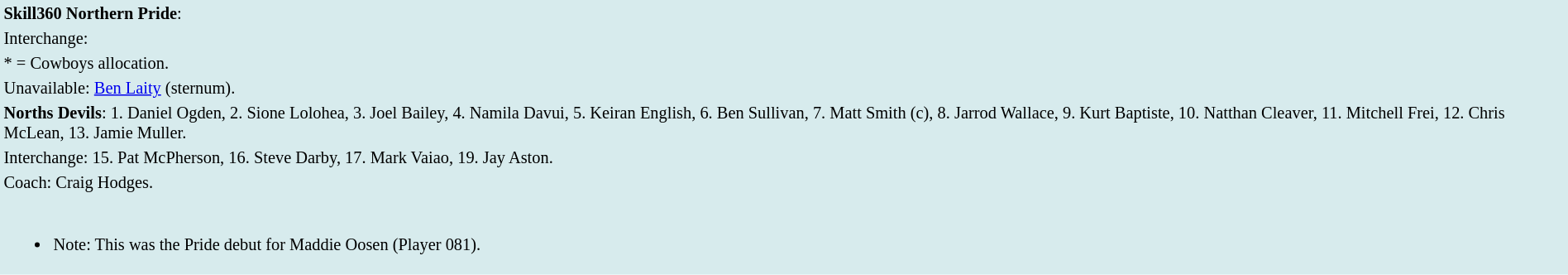<table style="background:#d7ebed; font-size:85%; width:100%;">
<tr>
<td><strong>Skill360 Northern Pride</strong>:             </td>
</tr>
<tr>
<td>Interchange:    </td>
</tr>
<tr>
<td>* = Cowboys allocation.</td>
</tr>
<tr>
<td>Unavailable: <a href='#'>Ben Laity</a> (sternum).</td>
</tr>
<tr>
<td><strong>Norths Devils</strong>: 1. Daniel Ogden, 2. Sione Lolohea, 3. Joel Bailey, 4. Namila Davui, 5. Keiran English, 6. Ben Sullivan, 7. Matt Smith (c), 8. Jarrod Wallace, 9. Kurt Baptiste, 10. Natthan Cleaver, 11. Mitchell Frei, 12. Chris McLean, 13. Jamie Muller.</td>
</tr>
<tr>
<td>Interchange: 15. Pat McPherson, 16. Steve Darby, 17. Mark Vaiao, 19. Jay Aston.</td>
</tr>
<tr>
<td>Coach: Craig Hodges.</td>
</tr>
<tr>
<td><br><ul><li>Note: This was the Pride debut for Maddie Oosen (Player 081).</li></ul></td>
</tr>
</table>
